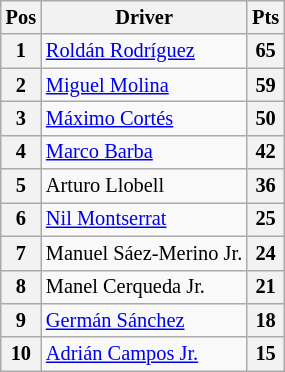<table class="wikitable" style="font-size: 85%; text-align:center">
<tr valign="top">
<th valign="middle">Pos</th>
<th valign="middle">Driver</th>
<th valign="middle">Pts</th>
</tr>
<tr>
<th>1</th>
<td align=left> <a href='#'>Roldán Rodríguez</a></td>
<th>65</th>
</tr>
<tr>
<th>2</th>
<td align=left> <a href='#'>Miguel Molina</a></td>
<th>59</th>
</tr>
<tr>
<th>3</th>
<td align=left> <a href='#'>Máximo Cortés</a></td>
<th>50</th>
</tr>
<tr>
<th>4</th>
<td align=left> <a href='#'>Marco Barba</a></td>
<th>42</th>
</tr>
<tr>
<th>5</th>
<td align=left> Arturo Llobell</td>
<th>36</th>
</tr>
<tr>
<th>6</th>
<td align=left> <a href='#'>Nil Montserrat</a></td>
<th>25</th>
</tr>
<tr>
<th>7</th>
<td align=left nowrap> Manuel Sáez-Merino Jr.</td>
<th>24</th>
</tr>
<tr>
<th>8</th>
<td align=left> Manel Cerqueda Jr.</td>
<th>21</th>
</tr>
<tr>
<th>9</th>
<td align=left> <a href='#'>Germán Sánchez</a></td>
<th>18</th>
</tr>
<tr>
<th>10</th>
<td align=left> <a href='#'>Adrián Campos Jr.</a></td>
<th>15</th>
</tr>
</table>
